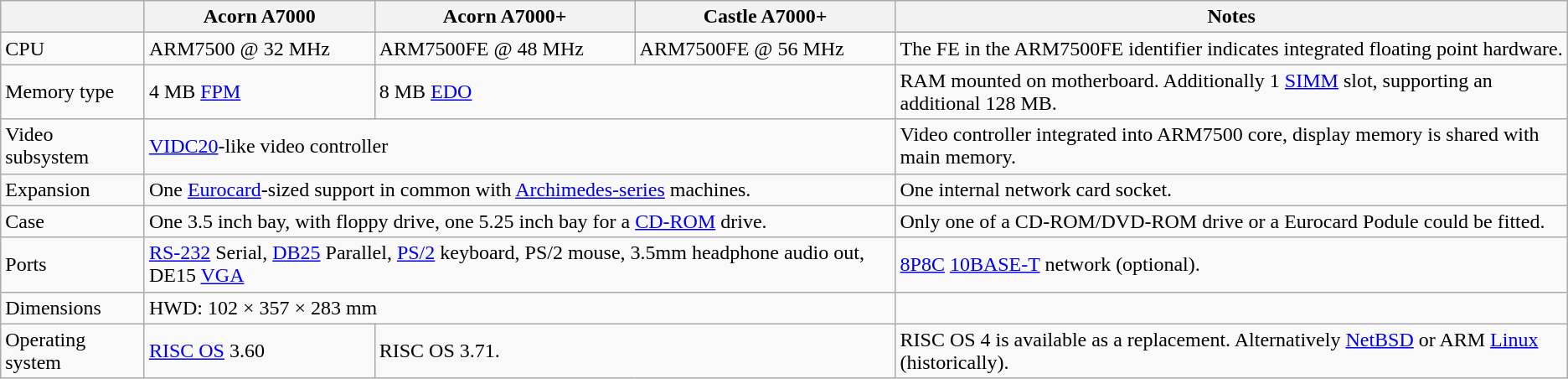<table class="wikitable">
<tr>
<th></th>
<th>Acorn A7000 </th>
<th>Acorn A7000+ </th>
<th>Castle A7000+</th>
<th>Notes</th>
</tr>
<tr>
<td>CPU</td>
<td>ARM7500 @ 32 MHz</td>
<td>ARM7500FE @ 48 MHz</td>
<td>ARM7500FE @ 56 MHz</td>
<td>The FE in the ARM7500FE identifier indicates integrated floating point hardware.</td>
</tr>
<tr>
<td>Memory type</td>
<td>4 MB <a href='#'>FPM</a></td>
<td colspan="2">8 MB <a href='#'>EDO</a></td>
<td>RAM mounted on motherboard. Additionally 1 <a href='#'>SIMM</a> slot, supporting an additional 128 MB.</td>
</tr>
<tr>
<td>Video subsystem</td>
<td colspan="3"><a href='#'>VIDC20</a>-like video controller</td>
<td>Video controller integrated into ARM7500 core, display memory is shared with main memory.</td>
</tr>
<tr>
<td>Expansion</td>
<td colspan="3">One <a href='#'>Eurocard</a>-sized  support in common with <a href='#'>Archimedes-series</a> machines.</td>
<td>One internal network card socket.</td>
</tr>
<tr>
<td>Case</td>
<td colspan=3>One 3.5 inch bay, with floppy drive, one 5.25 inch bay for a <a href='#'>CD-ROM</a> drive.</td>
<td>Only one of a CD-ROM/DVD-ROM drive or a Eurocard Podule could be fitted.</td>
</tr>
<tr>
<td>Ports</td>
<td colspan=3><a href='#'>RS-232</a> Serial, <a href='#'>DB25</a> Parallel, <a href='#'>PS/2</a> keyboard, PS/2 mouse, 3.5mm headphone audio out, DE15 <a href='#'>VGA</a></td>
<td><a href='#'>8P8C</a> <a href='#'>10BASE-T</a> network (optional).</td>
</tr>
<tr>
<td>Dimensions</td>
<td colspan=3>HWD: 102 × 357 × 283 mm</td>
<td></td>
</tr>
<tr>
<td>Operating system</td>
<td><a href='#'>RISC OS</a> 3.60</td>
<td colspan=2>RISC OS 3.71.</td>
<td>RISC OS 4 is available as a replacement. Alternatively <a href='#'>NetBSD</a> or ARM <a href='#'>Linux</a> (historically).</td>
</tr>
</table>
